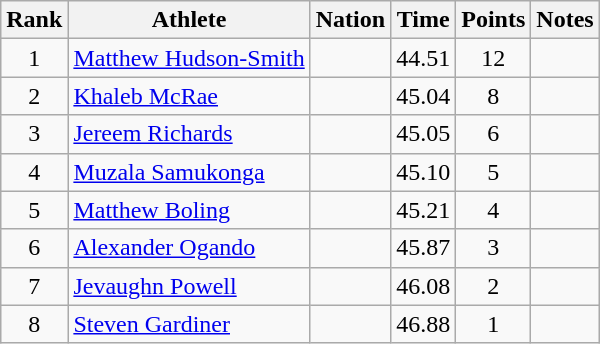<table class="wikitable mw-datatable sortable" style="text-align:center;">
<tr>
<th scope="col" style="width: 10px;">Rank</th>
<th scope="col">Athlete</th>
<th scope="col">Nation</th>
<th scope="col">Time</th>
<th scope="col">Points</th>
<th scope="col">Notes</th>
</tr>
<tr>
<td>1</td>
<td align="left"><a href='#'>Matthew Hudson-Smith</a> </td>
<td align="left"></td>
<td>44.51</td>
<td>12</td>
<td></td>
</tr>
<tr>
<td>2</td>
<td align="left"><a href='#'>Khaleb McRae</a> </td>
<td align="left"></td>
<td>45.04</td>
<td>8</td>
<td></td>
</tr>
<tr>
<td>3</td>
<td align="left"><a href='#'>Jereem Richards</a> </td>
<td align="left"></td>
<td>45.05</td>
<td>6</td>
<td></td>
</tr>
<tr>
<td>4</td>
<td align="left"><a href='#'>Muzala Samukonga</a> </td>
<td align="left"></td>
<td>45.10</td>
<td>5</td>
<td></td>
</tr>
<tr>
<td>5</td>
<td align="left"><a href='#'>Matthew Boling</a> </td>
<td align="left"></td>
<td>45.21</td>
<td>4</td>
<td></td>
</tr>
<tr>
<td>6</td>
<td align="left"><a href='#'>Alexander Ogando</a> </td>
<td align="left"></td>
<td>45.87</td>
<td>3</td>
<td></td>
</tr>
<tr>
<td>7</td>
<td align="left"><a href='#'>Jevaughn Powell</a> </td>
<td align="left"></td>
<td>46.08</td>
<td>2</td>
<td></td>
</tr>
<tr>
<td>8</td>
<td align="left"><a href='#'>Steven Gardiner</a> </td>
<td align="left"></td>
<td>46.88</td>
<td>1</td>
<td></td>
</tr>
</table>
